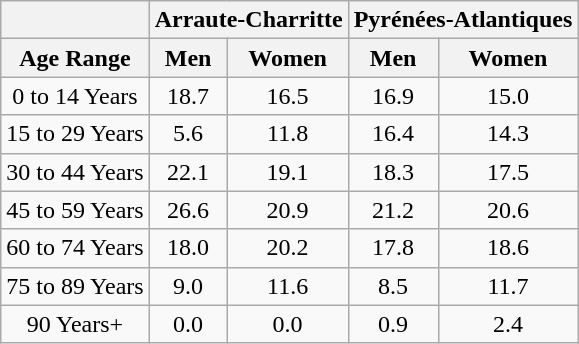<table class="wikitable" style="text-align:center;">
<tr>
<th></th>
<th colspan=2>Arraute-Charritte</th>
<th colspan=2>Pyrénées-Atlantiques</th>
</tr>
<tr>
<th>Age Range</th>
<th>Men</th>
<th>Women</th>
<th>Men</th>
<th>Women</th>
</tr>
<tr>
<td>0 to 14 Years</td>
<td>18.7</td>
<td>16.5</td>
<td>16.9</td>
<td>15.0</td>
</tr>
<tr>
<td>15 to 29 Years</td>
<td>5.6</td>
<td>11.8</td>
<td>16.4</td>
<td>14.3</td>
</tr>
<tr>
<td>30 to 44 Years</td>
<td>22.1</td>
<td>19.1</td>
<td>18.3</td>
<td>17.5</td>
</tr>
<tr>
<td>45 to 59 Years</td>
<td>26.6</td>
<td>20.9</td>
<td>21.2</td>
<td>20.6</td>
</tr>
<tr>
<td>60 to 74 Years</td>
<td>18.0</td>
<td>20.2</td>
<td>17.8</td>
<td>18.6</td>
</tr>
<tr>
<td>75 to 89 Years</td>
<td>9.0</td>
<td>11.6</td>
<td>8.5</td>
<td>11.7</td>
</tr>
<tr>
<td>90 Years+</td>
<td>0.0</td>
<td>0.0</td>
<td>0.9</td>
<td>2.4</td>
</tr>
</table>
